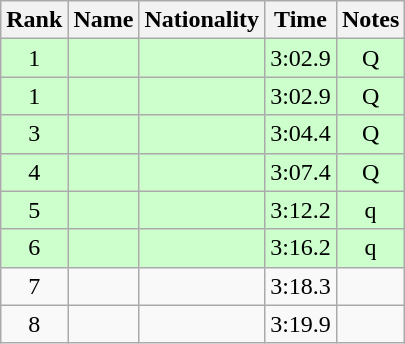<table class="wikitable sortable" style="text-align:center">
<tr>
<th>Rank</th>
<th>Name</th>
<th>Nationality</th>
<th>Time</th>
<th class="unsortable">Notes</th>
</tr>
<tr bgcolor="#ccffcc">
<td>1</td>
<td align="left"></td>
<td align="left"></td>
<td>3:02.9</td>
<td>Q</td>
</tr>
<tr bgcolor="#ccffcc">
<td>1</td>
<td align="left"></td>
<td align="left"></td>
<td>3:02.9</td>
<td>Q</td>
</tr>
<tr bgcolor="#ccffcc">
<td>3</td>
<td align="left"></td>
<td align="left"></td>
<td>3:04.4</td>
<td>Q</td>
</tr>
<tr bgcolor="#ccffcc">
<td>4</td>
<td align="left"></td>
<td align="left"></td>
<td>3:07.4</td>
<td>Q</td>
</tr>
<tr bgcolor="#ccffcc">
<td>5</td>
<td align="left"></td>
<td align="left"></td>
<td>3:12.2</td>
<td>q</td>
</tr>
<tr bgcolor="#ccffcc">
<td>6</td>
<td align="left"></td>
<td align="left"></td>
<td>3:16.2</td>
<td>q</td>
</tr>
<tr>
<td>7</td>
<td align="left"></td>
<td align="left"></td>
<td>3:18.3</td>
<td></td>
</tr>
<tr>
<td>8</td>
<td align="left"></td>
<td align="left"></td>
<td>3:19.9</td>
<td></td>
</tr>
</table>
